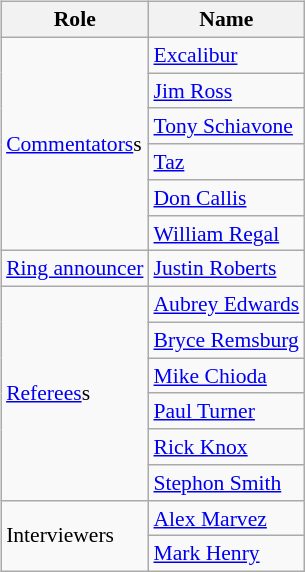<table class=wikitable style="font-size:90%; margin: 0.5em 0 0.5em 1em; float: right; clear: right;">
<tr>
<th>Role</th>
<th>Name</th>
</tr>
<tr>
<td rowspan=6><a href='#'>Commentators</a>s</td>
<td><a href='#'>Excalibur</a> </td>
</tr>
<tr>
<td><a href='#'>Jim Ross</a> </td>
</tr>
<tr>
<td><a href='#'>Tony Schiavone</a> </td>
</tr>
<tr>
<td><a href='#'>Taz</a> </td>
</tr>
<tr>
<td><a href='#'>Don Callis</a> </td>
</tr>
<tr>
<td><a href='#'>William Regal</a> </td>
</tr>
<tr>
<td rowspan=1><a href='#'>Ring announcer</a></td>
<td><a href='#'>Justin Roberts</a></td>
</tr>
<tr>
<td rowspan=6><a href='#'>Referees</a>s</td>
<td><a href='#'>Aubrey Edwards</a></td>
</tr>
<tr>
<td><a href='#'>Bryce Remsburg</a></td>
</tr>
<tr>
<td><a href='#'>Mike Chioda</a></td>
</tr>
<tr>
<td><a href='#'>Paul Turner</a></td>
</tr>
<tr>
<td><a href='#'>Rick Knox</a></td>
</tr>
<tr>
<td><a href='#'>Stephon Smith</a></td>
</tr>
<tr>
<td rowspan=2>Interviewers</td>
<td><a href='#'>Alex Marvez</a></td>
</tr>
<tr>
<td><a href='#'>Mark Henry</a></td>
</tr>
</table>
